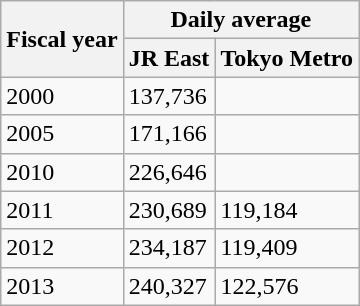<table class="wikitable">
<tr>
<th rowspan="2">Fiscal year</th>
<th colspan="3">Daily average</th>
</tr>
<tr>
<th>JR East</th>
<th>Tokyo Metro</th>
</tr>
<tr>
<td>2000</td>
<td>137,736</td>
<td></td>
</tr>
<tr>
<td>2005</td>
<td>171,166</td>
<td></td>
</tr>
<tr>
<td>2010</td>
<td>226,646</td>
<td></td>
</tr>
<tr>
<td>2011</td>
<td>230,689</td>
<td>119,184</td>
</tr>
<tr>
<td>2012</td>
<td>234,187</td>
<td>119,409</td>
</tr>
<tr>
<td>2013</td>
<td>240,327</td>
<td>122,576</td>
</tr>
</table>
